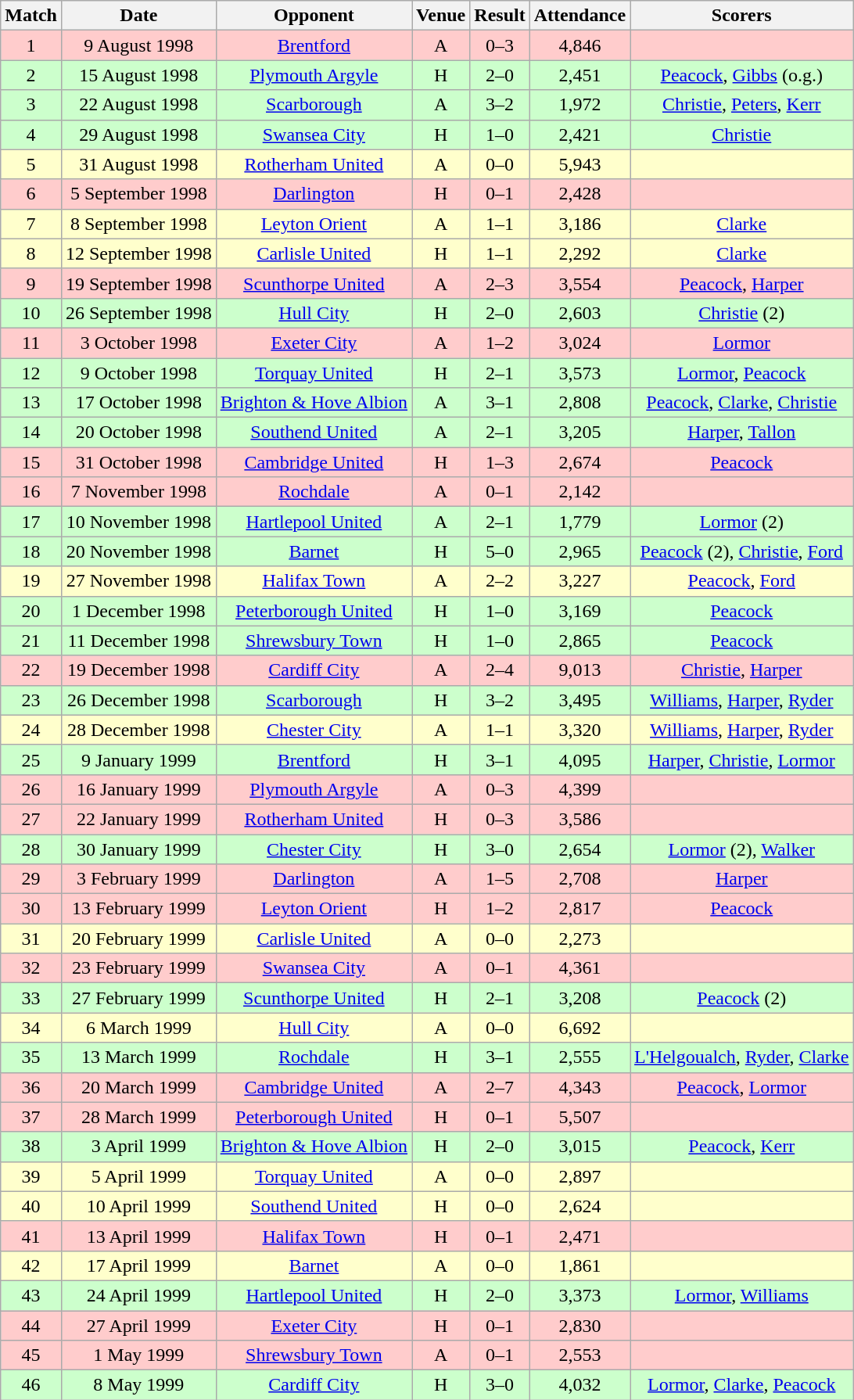<table class="wikitable " style="font-size:100%; text-align:center">
<tr>
<th>Match</th>
<th>Date</th>
<th>Opponent</th>
<th>Venue</th>
<th>Result</th>
<th>Attendance</th>
<th>Scorers</th>
</tr>
<tr style="background: #FFCCCC;">
<td>1</td>
<td>9 August 1998</td>
<td><a href='#'>Brentford</a></td>
<td>A</td>
<td>0–3</td>
<td>4,846</td>
<td></td>
</tr>
<tr style="background: #CCFFCC;">
<td>2</td>
<td>15 August 1998</td>
<td><a href='#'>Plymouth Argyle</a></td>
<td>H</td>
<td>2–0</td>
<td>2,451</td>
<td><a href='#'>Peacock</a>, <a href='#'>Gibbs</a> (o.g.)</td>
</tr>
<tr style="background: #CCFFCC;">
<td>3</td>
<td>22 August 1998</td>
<td><a href='#'>Scarborough</a></td>
<td>A</td>
<td>3–2</td>
<td>1,972</td>
<td><a href='#'>Christie</a>, <a href='#'>Peters</a>, <a href='#'>Kerr</a></td>
</tr>
<tr style="background: #CCFFCC;">
<td>4</td>
<td>29 August 1998</td>
<td><a href='#'>Swansea City</a></td>
<td>H</td>
<td>1–0</td>
<td>2,421</td>
<td><a href='#'>Christie</a></td>
</tr>
<tr style="background: #FFFFCC;">
<td>5</td>
<td>31 August 1998</td>
<td><a href='#'>Rotherham United</a></td>
<td>A</td>
<td>0–0</td>
<td>5,943</td>
<td></td>
</tr>
<tr style="background: #FFCCCC;">
<td>6</td>
<td>5 September 1998</td>
<td><a href='#'>Darlington</a></td>
<td>H</td>
<td>0–1</td>
<td>2,428</td>
<td></td>
</tr>
<tr style="background: #FFFFCC;">
<td>7</td>
<td>8 September 1998</td>
<td><a href='#'>Leyton Orient</a></td>
<td>A</td>
<td>1–1</td>
<td>3,186</td>
<td><a href='#'>Clarke</a></td>
</tr>
<tr style="background: #FFFFCC;">
<td>8</td>
<td>12 September 1998</td>
<td><a href='#'>Carlisle United</a></td>
<td>H</td>
<td>1–1</td>
<td>2,292</td>
<td><a href='#'>Clarke</a></td>
</tr>
<tr style="background: #FFCCCC;">
<td>9</td>
<td>19 September 1998</td>
<td><a href='#'>Scunthorpe United</a></td>
<td>A</td>
<td>2–3</td>
<td>3,554</td>
<td><a href='#'>Peacock</a>, <a href='#'>Harper</a></td>
</tr>
<tr style="background: #CCFFCC;">
<td>10</td>
<td>26 September 1998</td>
<td><a href='#'>Hull City</a></td>
<td>H</td>
<td>2–0</td>
<td>2,603</td>
<td><a href='#'>Christie</a> (2)</td>
</tr>
<tr style="background: #FFCCCC;">
<td>11</td>
<td>3 October 1998</td>
<td><a href='#'>Exeter City</a></td>
<td>A</td>
<td>1–2</td>
<td>3,024</td>
<td><a href='#'>Lormor</a></td>
</tr>
<tr style="background: #CCFFCC;">
<td>12</td>
<td>9 October 1998</td>
<td><a href='#'>Torquay United</a></td>
<td>H</td>
<td>2–1</td>
<td>3,573</td>
<td><a href='#'>Lormor</a>, <a href='#'>Peacock</a></td>
</tr>
<tr style="background: #CCFFCC;">
<td>13</td>
<td>17 October 1998</td>
<td><a href='#'>Brighton & Hove Albion</a></td>
<td>A</td>
<td>3–1</td>
<td>2,808</td>
<td><a href='#'>Peacock</a>, <a href='#'>Clarke</a>, <a href='#'>Christie</a></td>
</tr>
<tr style="background: #CCFFCC;">
<td>14</td>
<td>20 October 1998</td>
<td><a href='#'>Southend United</a></td>
<td>A</td>
<td>2–1</td>
<td>3,205</td>
<td><a href='#'>Harper</a>, <a href='#'>Tallon</a></td>
</tr>
<tr style="background: #FFCCCC;">
<td>15</td>
<td>31 October 1998</td>
<td><a href='#'>Cambridge United</a></td>
<td>H</td>
<td>1–3</td>
<td>2,674</td>
<td><a href='#'>Peacock</a></td>
</tr>
<tr style="background: #FFCCCC;">
<td>16</td>
<td>7 November 1998</td>
<td><a href='#'>Rochdale</a></td>
<td>A</td>
<td>0–1</td>
<td>2,142</td>
<td></td>
</tr>
<tr style="background: #CCFFCC;">
<td>17</td>
<td>10 November 1998</td>
<td><a href='#'>Hartlepool United</a></td>
<td>A</td>
<td>2–1</td>
<td>1,779</td>
<td><a href='#'>Lormor</a> (2)</td>
</tr>
<tr style="background: #CCFFCC;">
<td>18</td>
<td>20 November 1998</td>
<td><a href='#'>Barnet</a></td>
<td>H</td>
<td>5–0</td>
<td>2,965</td>
<td><a href='#'>Peacock</a> (2), <a href='#'>Christie</a>, <a href='#'>Ford</a></td>
</tr>
<tr style="background: #FFFFCC;">
<td>19</td>
<td>27 November 1998</td>
<td><a href='#'>Halifax Town</a></td>
<td>A</td>
<td>2–2</td>
<td>3,227</td>
<td><a href='#'>Peacock</a>, <a href='#'>Ford</a></td>
</tr>
<tr style="background: #CCFFCC;">
<td>20</td>
<td>1 December 1998</td>
<td><a href='#'>Peterborough United</a></td>
<td>H</td>
<td>1–0</td>
<td>3,169</td>
<td><a href='#'>Peacock</a></td>
</tr>
<tr style="background: #CCFFCC;">
<td>21</td>
<td>11 December 1998</td>
<td><a href='#'>Shrewsbury Town</a></td>
<td>H</td>
<td>1–0</td>
<td>2,865</td>
<td><a href='#'>Peacock</a></td>
</tr>
<tr style="background: #FFCCCC;">
<td>22</td>
<td>19 December 1998</td>
<td><a href='#'>Cardiff City</a></td>
<td>A</td>
<td>2–4</td>
<td>9,013</td>
<td><a href='#'>Christie</a>, <a href='#'>Harper</a></td>
</tr>
<tr style="background: #CCFFCC;">
<td>23</td>
<td>26 December 1998</td>
<td><a href='#'>Scarborough</a></td>
<td>H</td>
<td>3–2</td>
<td>3,495</td>
<td><a href='#'>Williams</a>, <a href='#'>Harper</a>, <a href='#'>Ryder</a></td>
</tr>
<tr style="background: #FFFFCC;">
<td>24</td>
<td>28 December 1998</td>
<td><a href='#'>Chester City</a></td>
<td>A</td>
<td>1–1</td>
<td>3,320</td>
<td><a href='#'>Williams</a>, <a href='#'>Harper</a>, <a href='#'>Ryder</a></td>
</tr>
<tr style="background: #CCFFCC;">
<td>25</td>
<td>9 January 1999</td>
<td><a href='#'>Brentford</a></td>
<td>H</td>
<td>3–1</td>
<td>4,095</td>
<td><a href='#'>Harper</a>, <a href='#'>Christie</a>, <a href='#'>Lormor</a></td>
</tr>
<tr style="background: #FFCCCC;">
<td>26</td>
<td>16 January 1999</td>
<td><a href='#'>Plymouth Argyle</a></td>
<td>A</td>
<td>0–3</td>
<td>4,399</td>
<td></td>
</tr>
<tr style="background: #FFCCCC;">
<td>27</td>
<td>22 January 1999</td>
<td><a href='#'>Rotherham United</a></td>
<td>H</td>
<td>0–3</td>
<td>3,586</td>
<td></td>
</tr>
<tr style="background: #CCFFCC;">
<td>28</td>
<td>30 January 1999</td>
<td><a href='#'>Chester City</a></td>
<td>H</td>
<td>3–0</td>
<td>2,654</td>
<td><a href='#'>Lormor</a> (2), <a href='#'>Walker</a></td>
</tr>
<tr style="background: #FFCCCC;">
<td>29</td>
<td>3 February 1999</td>
<td><a href='#'>Darlington</a></td>
<td>A</td>
<td>1–5</td>
<td>2,708</td>
<td><a href='#'>Harper</a></td>
</tr>
<tr style="background: #FFCCCC;">
<td>30</td>
<td>13 February 1999</td>
<td><a href='#'>Leyton Orient</a></td>
<td>H</td>
<td>1–2</td>
<td>2,817</td>
<td><a href='#'>Peacock</a></td>
</tr>
<tr style="background: #FFFFCC;">
<td>31</td>
<td>20 February 1999</td>
<td><a href='#'>Carlisle United</a></td>
<td>A</td>
<td>0–0</td>
<td>2,273</td>
<td></td>
</tr>
<tr style="background: #FFCCCC;">
<td>32</td>
<td>23 February 1999</td>
<td><a href='#'>Swansea City</a></td>
<td>A</td>
<td>0–1</td>
<td>4,361</td>
<td></td>
</tr>
<tr style="background: #CCFFCC;">
<td>33</td>
<td>27 February 1999</td>
<td><a href='#'>Scunthorpe United</a></td>
<td>H</td>
<td>2–1</td>
<td>3,208</td>
<td><a href='#'>Peacock</a> (2)</td>
</tr>
<tr style="background: #FFFFCC;">
<td>34</td>
<td>6 March 1999</td>
<td><a href='#'>Hull City</a></td>
<td>A</td>
<td>0–0</td>
<td>6,692</td>
<td></td>
</tr>
<tr style="background: #CCFFCC;">
<td>35</td>
<td>13 March 1999</td>
<td><a href='#'>Rochdale</a></td>
<td>H</td>
<td>3–1</td>
<td>2,555</td>
<td><a href='#'>L'Helgoualch</a>, <a href='#'>Ryder</a>, <a href='#'>Clarke</a></td>
</tr>
<tr style="background: #FFCCCC;">
<td>36</td>
<td>20 March 1999</td>
<td><a href='#'>Cambridge United</a></td>
<td>A</td>
<td>2–7</td>
<td>4,343</td>
<td><a href='#'>Peacock</a>, <a href='#'>Lormor</a></td>
</tr>
<tr style="background: #FFCCCC;">
<td>37</td>
<td>28 March 1999</td>
<td><a href='#'>Peterborough United</a></td>
<td>H</td>
<td>0–1</td>
<td>5,507</td>
<td></td>
</tr>
<tr style="background: #CCFFCC;">
<td>38</td>
<td>3 April 1999</td>
<td><a href='#'>Brighton & Hove Albion</a></td>
<td>H</td>
<td>2–0</td>
<td>3,015</td>
<td><a href='#'>Peacock</a>, <a href='#'>Kerr</a></td>
</tr>
<tr style="background: #FFFFCC;">
<td>39</td>
<td>5 April 1999</td>
<td><a href='#'>Torquay United</a></td>
<td>A</td>
<td>0–0</td>
<td>2,897</td>
<td></td>
</tr>
<tr style="background: #FFFFCC;">
<td>40</td>
<td>10 April 1999</td>
<td><a href='#'>Southend United</a></td>
<td>H</td>
<td>0–0</td>
<td>2,624</td>
<td></td>
</tr>
<tr style="background: #FFCCCC;">
<td>41</td>
<td>13 April 1999</td>
<td><a href='#'>Halifax Town</a></td>
<td>H</td>
<td>0–1</td>
<td>2,471</td>
<td></td>
</tr>
<tr style="background: #FFFFCC;">
<td>42</td>
<td>17 April 1999</td>
<td><a href='#'>Barnet</a></td>
<td>A</td>
<td>0–0</td>
<td>1,861</td>
<td></td>
</tr>
<tr style="background: #CCFFCC;">
<td>43</td>
<td>24 April 1999</td>
<td><a href='#'>Hartlepool United</a></td>
<td>H</td>
<td>2–0</td>
<td>3,373</td>
<td><a href='#'>Lormor</a>, <a href='#'>Williams</a></td>
</tr>
<tr style="background: #FFCCCC;">
<td>44</td>
<td>27 April 1999</td>
<td><a href='#'>Exeter City</a></td>
<td>H</td>
<td>0–1</td>
<td>2,830</td>
<td></td>
</tr>
<tr style="background: #FFCCCC;">
<td>45</td>
<td>1 May 1999</td>
<td><a href='#'>Shrewsbury Town</a></td>
<td>A</td>
<td>0–1</td>
<td>2,553</td>
<td></td>
</tr>
<tr style="background: #CCFFCC;">
<td>46</td>
<td>8 May 1999</td>
<td><a href='#'>Cardiff City</a></td>
<td>H</td>
<td>3–0</td>
<td>4,032</td>
<td><a href='#'>Lormor</a>, <a href='#'>Clarke</a>, <a href='#'>Peacock</a></td>
</tr>
</table>
